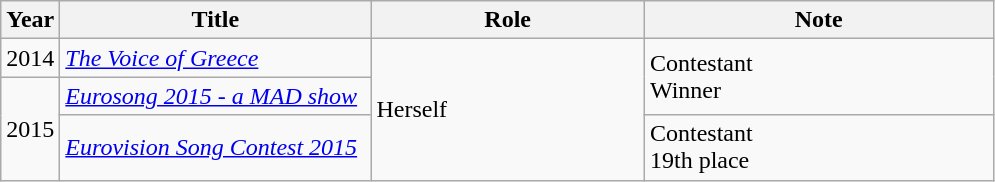<table class="wikitable sortable">
<tr>
<th width="20;">Year</th>
<th width="200;">Title</th>
<th width="175;">Role</th>
<th class="unsortable" width="225;">Note</th>
</tr>
<tr>
<td>2014</td>
<td><em><a href='#'>The Voice of Greece</a></em></td>
<td rowspan="3">Herself</td>
<td rowspan="2">Contestant<br>Winner</td>
</tr>
<tr>
<td rowspan="2">2015</td>
<td><em><a href='#'>Eurosong 2015 - a MAD show</a></em></td>
</tr>
<tr>
<td><em><a href='#'>Eurovision Song Contest 2015</a></em></td>
<td>Contestant<br>19th place</td>
</tr>
</table>
